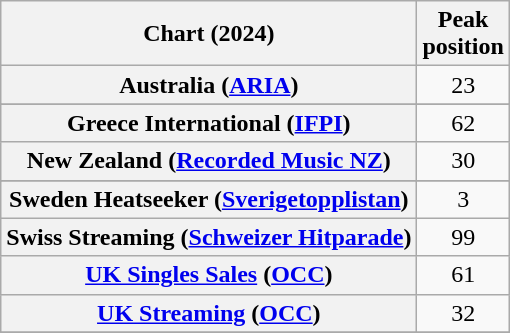<table class="wikitable sortable plainrowheaders" style="text-align:center">
<tr>
<th scope="col">Chart (2024)</th>
<th scope="col">Peak<br>position</th>
</tr>
<tr>
<th scope="row">Australia (<a href='#'>ARIA</a>)</th>
<td>23</td>
</tr>
<tr>
</tr>
<tr>
</tr>
<tr>
<th scope="row">Greece International (<a href='#'>IFPI</a>)</th>
<td>62</td>
</tr>
<tr>
<th scope="row">New Zealand (<a href='#'>Recorded Music NZ</a>)</th>
<td>30</td>
</tr>
<tr>
</tr>
<tr>
<th scope="row">Sweden Heatseeker (<a href='#'>Sverigetopplistan</a>)</th>
<td>3</td>
</tr>
<tr>
<th scope="row">Swiss Streaming (<a href='#'>Schweizer Hitparade</a>)</th>
<td>99</td>
</tr>
<tr>
<th scope="row"><a href='#'>UK Singles Sales</a> (<a href='#'>OCC</a>)</th>
<td>61</td>
</tr>
<tr>
<th scope="row"><a href='#'>UK Streaming</a> (<a href='#'>OCC</a>)</th>
<td>32</td>
</tr>
<tr>
</tr>
</table>
